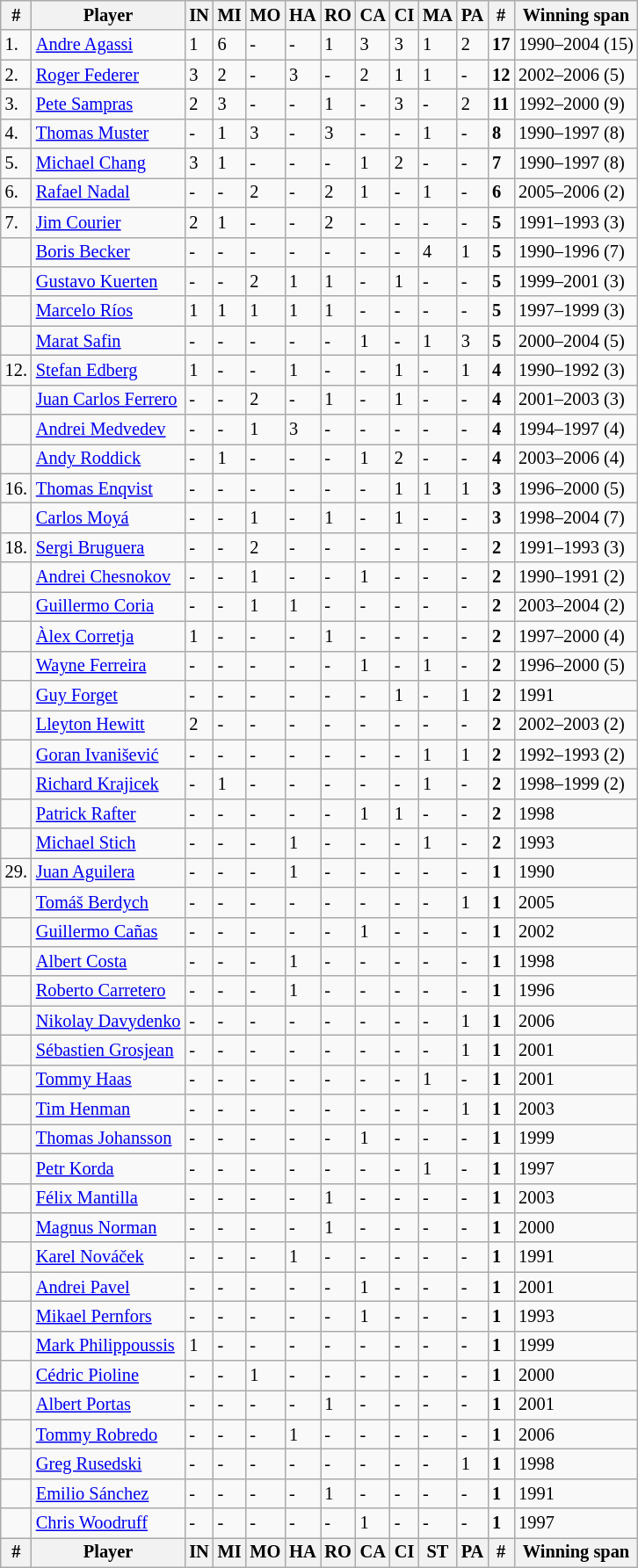<table class="sortable wikitable" style="font-size: 85%">
<tr>
<th>#</th>
<th>Player</th>
<th>IN</th>
<th>MI</th>
<th>MO</th>
<th>HA</th>
<th>RO</th>
<th>CA</th>
<th>CI</th>
<th>MA</th>
<th>PA</th>
<th>#</th>
<th>Winning span</th>
</tr>
<tr>
<td>1.</td>
<td> <a href='#'>Andre Agassi</a></td>
<td>1</td>
<td>6</td>
<td>-</td>
<td>-</td>
<td>1</td>
<td>3</td>
<td>3</td>
<td>1</td>
<td>2</td>
<td><strong>17</strong></td>
<td>1990–2004 (15)</td>
</tr>
<tr>
<td>2.</td>
<td> <a href='#'>Roger Federer</a></td>
<td>3</td>
<td>2</td>
<td>-</td>
<td>3</td>
<td>-</td>
<td>2</td>
<td>1</td>
<td>1</td>
<td>-</td>
<td><strong>12</strong></td>
<td>2002–2006 (5)</td>
</tr>
<tr>
<td>3.</td>
<td> <a href='#'>Pete Sampras</a></td>
<td>2</td>
<td>3</td>
<td>-</td>
<td>-</td>
<td>1</td>
<td>-</td>
<td>3</td>
<td>-</td>
<td>2</td>
<td><strong>11</strong></td>
<td>1992–2000 (9)</td>
</tr>
<tr>
<td>4.</td>
<td> <a href='#'>Thomas Muster</a></td>
<td>-</td>
<td>1</td>
<td>3</td>
<td>-</td>
<td>3</td>
<td>-</td>
<td>-</td>
<td>1</td>
<td>-</td>
<td><strong>8</strong></td>
<td>1990–1997 (8)</td>
</tr>
<tr>
<td>5.</td>
<td> <a href='#'>Michael Chang</a></td>
<td>3</td>
<td>1</td>
<td>-</td>
<td>-</td>
<td>-</td>
<td>1</td>
<td>2</td>
<td>-</td>
<td>-</td>
<td><strong>7</strong></td>
<td>1990–1997 (8)</td>
</tr>
<tr>
<td>6.</td>
<td> <a href='#'>Rafael Nadal</a></td>
<td>-</td>
<td>-</td>
<td>2</td>
<td>-</td>
<td>2</td>
<td>1</td>
<td>-</td>
<td>1</td>
<td>-</td>
<td><strong>6</strong></td>
<td>2005–2006 (2)</td>
</tr>
<tr>
<td>7.</td>
<td> <a href='#'>Jim Courier</a></td>
<td>2</td>
<td>1</td>
<td>-</td>
<td>-</td>
<td>2</td>
<td>-</td>
<td>-</td>
<td>-</td>
<td>-</td>
<td><strong>5</strong></td>
<td>1991–1993 (3)</td>
</tr>
<tr>
<td></td>
<td> <a href='#'>Boris Becker</a></td>
<td>-</td>
<td>-</td>
<td>-</td>
<td>-</td>
<td>-</td>
<td>-</td>
<td>-</td>
<td>4</td>
<td>1</td>
<td><strong>5</strong></td>
<td>1990–1996 (7)</td>
</tr>
<tr>
<td></td>
<td> <a href='#'>Gustavo Kuerten</a></td>
<td>-</td>
<td>-</td>
<td>2</td>
<td>1</td>
<td>1</td>
<td>-</td>
<td>1</td>
<td>-</td>
<td>-</td>
<td><strong>5</strong></td>
<td>1999–2001 (3)</td>
</tr>
<tr>
<td></td>
<td> <a href='#'>Marcelo Ríos</a></td>
<td>1</td>
<td>1</td>
<td>1</td>
<td>1</td>
<td>1</td>
<td>-</td>
<td>-</td>
<td>-</td>
<td>-</td>
<td><strong>5</strong></td>
<td>1997–1999 (3)</td>
</tr>
<tr>
<td></td>
<td> <a href='#'>Marat Safin</a></td>
<td>-</td>
<td>-</td>
<td>-</td>
<td>-</td>
<td>-</td>
<td>1</td>
<td>-</td>
<td>1</td>
<td>3</td>
<td><strong>5</strong></td>
<td>2000–2004 (5)</td>
</tr>
<tr>
<td>12.</td>
<td> <a href='#'>Stefan Edberg</a></td>
<td>1</td>
<td>-</td>
<td>-</td>
<td>1</td>
<td>-</td>
<td>-</td>
<td>1</td>
<td>-</td>
<td>1</td>
<td><strong>4</strong></td>
<td>1990–1992 (3)</td>
</tr>
<tr>
<td></td>
<td> <a href='#'>Juan Carlos Ferrero</a></td>
<td>-</td>
<td>-</td>
<td>2</td>
<td>-</td>
<td>1</td>
<td>-</td>
<td>1</td>
<td>-</td>
<td>-</td>
<td><strong>4</strong></td>
<td>2001–2003 (3)</td>
</tr>
<tr>
<td></td>
<td> <a href='#'>Andrei Medvedev</a></td>
<td>-</td>
<td>-</td>
<td>1</td>
<td>3</td>
<td>-</td>
<td>-</td>
<td>-</td>
<td>-</td>
<td>-</td>
<td><strong>4</strong></td>
<td>1994–1997 (4)</td>
</tr>
<tr>
<td></td>
<td> <a href='#'>Andy Roddick</a></td>
<td>-</td>
<td>1</td>
<td>-</td>
<td>-</td>
<td>-</td>
<td>1</td>
<td>2</td>
<td>-</td>
<td>-</td>
<td><strong>4</strong></td>
<td>2003–2006 (4)</td>
</tr>
<tr>
<td>16.</td>
<td> <a href='#'>Thomas Enqvist</a></td>
<td>-</td>
<td>-</td>
<td>-</td>
<td>-</td>
<td>-</td>
<td>-</td>
<td>1</td>
<td>1</td>
<td>1</td>
<td><strong>3</strong></td>
<td>1996–2000 (5)</td>
</tr>
<tr>
<td></td>
<td> <a href='#'>Carlos Moyá</a></td>
<td>-</td>
<td>-</td>
<td>1</td>
<td>-</td>
<td>1</td>
<td>-</td>
<td>1</td>
<td>-</td>
<td>-</td>
<td><strong>3</strong></td>
<td>1998–2004 (7)</td>
</tr>
<tr>
<td>18.</td>
<td> <a href='#'>Sergi Bruguera</a></td>
<td>-</td>
<td>-</td>
<td>2</td>
<td>-</td>
<td>-</td>
<td>-</td>
<td>-</td>
<td>-</td>
<td>-</td>
<td><strong>2</strong></td>
<td>1991–1993 (3)</td>
</tr>
<tr>
<td></td>
<td> <a href='#'>Andrei Chesnokov</a></td>
<td>-</td>
<td>-</td>
<td>1</td>
<td>-</td>
<td>-</td>
<td>1</td>
<td>-</td>
<td>-</td>
<td>-</td>
<td><strong>2</strong></td>
<td>1990–1991 (2)</td>
</tr>
<tr>
<td></td>
<td> <a href='#'>Guillermo Coria</a></td>
<td>-</td>
<td>-</td>
<td>1</td>
<td>1</td>
<td>-</td>
<td>-</td>
<td>-</td>
<td>-</td>
<td>-</td>
<td><strong>2</strong></td>
<td>2003–2004 (2)</td>
</tr>
<tr>
<td></td>
<td> <a href='#'>Àlex Corretja</a></td>
<td>1</td>
<td>-</td>
<td>-</td>
<td>-</td>
<td>1</td>
<td>-</td>
<td>-</td>
<td>-</td>
<td>-</td>
<td><strong>2</strong></td>
<td>1997–2000 (4)</td>
</tr>
<tr>
<td></td>
<td> <a href='#'>Wayne Ferreira</a></td>
<td>-</td>
<td>-</td>
<td>-</td>
<td>-</td>
<td>-</td>
<td>1</td>
<td>-</td>
<td>1</td>
<td>-</td>
<td><strong>2</strong></td>
<td>1996–2000 (5)</td>
</tr>
<tr>
<td></td>
<td> <a href='#'>Guy Forget</a></td>
<td>-</td>
<td>-</td>
<td>-</td>
<td>-</td>
<td>-</td>
<td>-</td>
<td>1</td>
<td>-</td>
<td>1</td>
<td><strong>2</strong></td>
<td>1991</td>
</tr>
<tr>
<td></td>
<td> <a href='#'>Lleyton Hewitt</a></td>
<td>2</td>
<td>-</td>
<td>-</td>
<td>-</td>
<td>-</td>
<td>-</td>
<td>-</td>
<td>-</td>
<td>-</td>
<td><strong>2</strong></td>
<td>2002–2003 (2)</td>
</tr>
<tr>
<td></td>
<td> <a href='#'>Goran Ivanišević</a></td>
<td>-</td>
<td>-</td>
<td>-</td>
<td>-</td>
<td>-</td>
<td>-</td>
<td>-</td>
<td>1</td>
<td>1</td>
<td><strong>2</strong></td>
<td>1992–1993 (2)</td>
</tr>
<tr>
<td></td>
<td> <a href='#'>Richard Krajicek</a></td>
<td>-</td>
<td>1</td>
<td>-</td>
<td>-</td>
<td>-</td>
<td>-</td>
<td>-</td>
<td>1</td>
<td>-</td>
<td><strong>2</strong></td>
<td>1998–1999 (2)</td>
</tr>
<tr>
<td></td>
<td> <a href='#'>Patrick Rafter</a></td>
<td>-</td>
<td>-</td>
<td>-</td>
<td>-</td>
<td>-</td>
<td>1</td>
<td>1</td>
<td>-</td>
<td>-</td>
<td><strong>2</strong></td>
<td>1998</td>
</tr>
<tr>
<td></td>
<td> <a href='#'>Michael Stich</a></td>
<td>-</td>
<td>-</td>
<td>-</td>
<td>1</td>
<td>-</td>
<td>-</td>
<td>-</td>
<td>1</td>
<td>-</td>
<td><strong>2</strong></td>
<td>1993</td>
</tr>
<tr>
<td>29.</td>
<td> <a href='#'>Juan Aguilera</a></td>
<td>-</td>
<td>-</td>
<td>-</td>
<td>1</td>
<td>-</td>
<td>-</td>
<td>-</td>
<td>-</td>
<td>-</td>
<td><strong>1</strong></td>
<td>1990</td>
</tr>
<tr>
<td></td>
<td> <a href='#'>Tomáš Berdych</a></td>
<td>-</td>
<td>-</td>
<td>-</td>
<td>-</td>
<td>-</td>
<td>-</td>
<td>-</td>
<td>-</td>
<td>1</td>
<td><strong>1</strong></td>
<td>2005</td>
</tr>
<tr>
<td></td>
<td> <a href='#'>Guillermo Cañas</a></td>
<td>-</td>
<td>-</td>
<td>-</td>
<td>-</td>
<td>-</td>
<td>1</td>
<td>-</td>
<td>-</td>
<td>-</td>
<td><strong>1</strong></td>
<td>2002</td>
</tr>
<tr>
<td></td>
<td> <a href='#'>Albert Costa</a></td>
<td>-</td>
<td>-</td>
<td>-</td>
<td>1</td>
<td>-</td>
<td>-</td>
<td>-</td>
<td>-</td>
<td>-</td>
<td><strong>1</strong></td>
<td>1998</td>
</tr>
<tr>
<td></td>
<td> <a href='#'>Roberto Carretero</a></td>
<td>-</td>
<td>-</td>
<td>-</td>
<td>1</td>
<td>-</td>
<td>-</td>
<td>-</td>
<td>-</td>
<td>-</td>
<td><strong>1</strong></td>
<td>1996</td>
</tr>
<tr>
<td></td>
<td> <a href='#'>Nikolay Davydenko</a></td>
<td>-</td>
<td>-</td>
<td>-</td>
<td>-</td>
<td>-</td>
<td>-</td>
<td>-</td>
<td>-</td>
<td>1</td>
<td><strong>1</strong></td>
<td>2006</td>
</tr>
<tr>
<td></td>
<td> <a href='#'>Sébastien Grosjean</a></td>
<td>-</td>
<td>-</td>
<td>-</td>
<td>-</td>
<td>-</td>
<td>-</td>
<td>-</td>
<td>-</td>
<td>1</td>
<td><strong>1</strong></td>
<td>2001</td>
</tr>
<tr>
<td></td>
<td> <a href='#'>Tommy Haas</a></td>
<td>-</td>
<td>-</td>
<td>-</td>
<td>-</td>
<td>-</td>
<td>-</td>
<td>-</td>
<td>1</td>
<td>-</td>
<td><strong>1</strong></td>
<td>2001</td>
</tr>
<tr>
<td></td>
<td> <a href='#'>Tim Henman</a></td>
<td>-</td>
<td>-</td>
<td>-</td>
<td>-</td>
<td>-</td>
<td>-</td>
<td>-</td>
<td>-</td>
<td>1</td>
<td><strong>1</strong></td>
<td>2003</td>
</tr>
<tr>
<td></td>
<td> <a href='#'>Thomas Johansson</a></td>
<td>-</td>
<td>-</td>
<td>-</td>
<td>-</td>
<td>-</td>
<td>1</td>
<td>-</td>
<td>-</td>
<td>-</td>
<td><strong>1</strong></td>
<td>1999</td>
</tr>
<tr>
<td></td>
<td> <a href='#'>Petr Korda</a></td>
<td>-</td>
<td>-</td>
<td>-</td>
<td>-</td>
<td>-</td>
<td>-</td>
<td>-</td>
<td>1</td>
<td>-</td>
<td><strong>1</strong></td>
<td>1997</td>
</tr>
<tr>
<td></td>
<td> <a href='#'>Félix Mantilla</a></td>
<td>-</td>
<td>-</td>
<td>-</td>
<td>-</td>
<td>1</td>
<td>-</td>
<td>-</td>
<td>-</td>
<td>-</td>
<td><strong>1</strong></td>
<td>2003</td>
</tr>
<tr>
<td></td>
<td> <a href='#'>Magnus Norman</a></td>
<td>-</td>
<td>-</td>
<td>-</td>
<td>-</td>
<td>1</td>
<td>-</td>
<td>-</td>
<td>-</td>
<td>-</td>
<td><strong>1</strong></td>
<td>2000</td>
</tr>
<tr>
<td></td>
<td> <a href='#'>Karel Nováček</a></td>
<td>-</td>
<td>-</td>
<td>-</td>
<td>1</td>
<td>-</td>
<td>-</td>
<td>-</td>
<td>-</td>
<td>-</td>
<td><strong>1</strong></td>
<td>1991</td>
</tr>
<tr>
<td></td>
<td> <a href='#'>Andrei Pavel</a></td>
<td>-</td>
<td>-</td>
<td>-</td>
<td>-</td>
<td>-</td>
<td>1</td>
<td>-</td>
<td>-</td>
<td>-</td>
<td><strong>1</strong></td>
<td>2001</td>
</tr>
<tr>
<td></td>
<td> <a href='#'>Mikael Pernfors</a></td>
<td>-</td>
<td>-</td>
<td>-</td>
<td>-</td>
<td>-</td>
<td>1</td>
<td>-</td>
<td>-</td>
<td>-</td>
<td><strong>1</strong></td>
<td>1993</td>
</tr>
<tr>
<td></td>
<td> <a href='#'>Mark Philippoussis</a></td>
<td>1</td>
<td>-</td>
<td>-</td>
<td>-</td>
<td>-</td>
<td>-</td>
<td>-</td>
<td>-</td>
<td>-</td>
<td><strong>1</strong></td>
<td>1999</td>
</tr>
<tr>
<td></td>
<td> <a href='#'>Cédric Pioline</a></td>
<td>-</td>
<td>-</td>
<td>1</td>
<td>-</td>
<td>-</td>
<td>-</td>
<td>-</td>
<td>-</td>
<td>-</td>
<td><strong>1</strong></td>
<td>2000</td>
</tr>
<tr>
<td></td>
<td> <a href='#'>Albert Portas</a></td>
<td>-</td>
<td>-</td>
<td>-</td>
<td>-</td>
<td>1</td>
<td>-</td>
<td>-</td>
<td>-</td>
<td>-</td>
<td><strong>1</strong></td>
<td>2001</td>
</tr>
<tr>
<td></td>
<td> <a href='#'>Tommy Robredo</a></td>
<td>-</td>
<td>-</td>
<td>-</td>
<td>1</td>
<td>-</td>
<td>-</td>
<td>-</td>
<td>-</td>
<td>-</td>
<td><strong>1</strong></td>
<td>2006</td>
</tr>
<tr>
<td></td>
<td> <a href='#'>Greg Rusedski</a></td>
<td>-</td>
<td>-</td>
<td>-</td>
<td>-</td>
<td>-</td>
<td>-</td>
<td>-</td>
<td>-</td>
<td>1</td>
<td><strong>1</strong></td>
<td>1998</td>
</tr>
<tr>
<td></td>
<td> <a href='#'>Emilio Sánchez</a></td>
<td>-</td>
<td>-</td>
<td>-</td>
<td>-</td>
<td>1</td>
<td>-</td>
<td>-</td>
<td>-</td>
<td>-</td>
<td><strong>1</strong></td>
<td>1991</td>
</tr>
<tr>
<td></td>
<td> <a href='#'>Chris Woodruff</a></td>
<td>-</td>
<td>-</td>
<td>-</td>
<td>-</td>
<td>-</td>
<td>1</td>
<td>-</td>
<td>-</td>
<td>-</td>
<td><strong>1</strong></td>
<td>1997</td>
</tr>
<tr>
<th>#</th>
<th>Player</th>
<th>IN</th>
<th>MI</th>
<th>MO</th>
<th>HA</th>
<th>RO</th>
<th>CA</th>
<th>CI</th>
<th>ST</th>
<th>PA</th>
<th>#</th>
<th>Winning span</th>
</tr>
</table>
